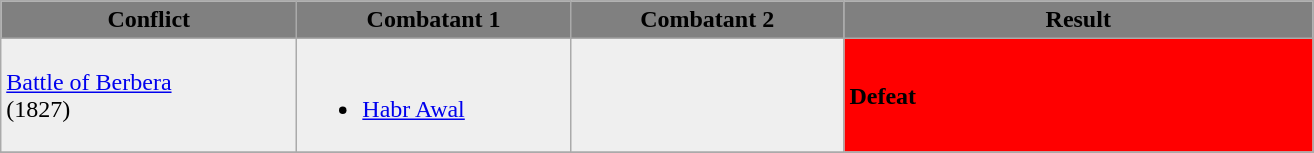<table class="wikitable">
<tr>
<th style="background:grey" width="190"><span>Conflict</span></th>
<th style="background:grey" width="175"><span>Combatant 1</span></th>
<th style="background:grey" width="175"><span>Combatant 2</span></th>
<th style="background:grey" width="305"><span>Result</span></th>
</tr>
<tr>
<td style="background:#efefef"><a href='#'>Battle of Berbera</a><br>(1827)</td>
<td style="background:#efefef"><br><ul><li> <a href='#'>Habr Awal</a></li></ul></td>
<td style="background:#efefef"> <br> </td>
<td style="background:Red"><strong>Defeat</strong></td>
</tr>
<tr>
</tr>
</table>
